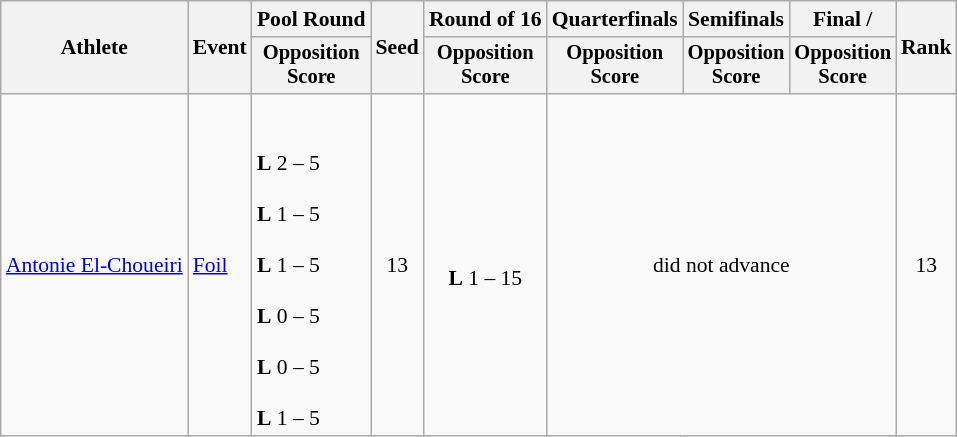<table class=wikitable style="font-size:90%">
<tr>
<th rowspan="2">Athlete</th>
<th rowspan="2">Event</th>
<th>Pool Round</th>
<th rowspan="2">Seed</th>
<th>Round of 16</th>
<th>Quarterfinals</th>
<th>Semifinals</th>
<th>Final / </th>
<th rowspan=2>Rank</th>
</tr>
<tr style="font-size:95%">
<th>Opposition<br>Score</th>
<th>Opposition<br>Score</th>
<th>Opposition<br>Score</th>
<th>Opposition<br>Score</th>
<th>Opposition<br>Score</th>
</tr>
<tr align=center>
<td align=left><a href='#'>Antonie El-Choueiri</a></td>
<td align=left><a href='#'>Foil</a></td>
<td align=left><br><br><strong>L</strong> 2 – 5<br><br><strong>L</strong> 1 – 5<br><br><strong>L</strong> 1 – 5<br><br><strong>L</strong> 0 – 5<br><br><strong>L</strong> 0 – 5<br><br><strong>L</strong> 1 – 5</td>
<td>13</td>
<td><br><strong>L</strong> 1 – 15</td>
<td colspan=3>did not advance</td>
<td>13</td>
</tr>
</table>
